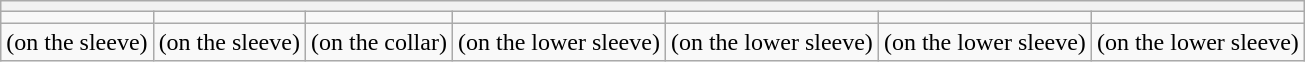<table class="wikitable" style="text-align:center;">
<tr>
<th colspan=7></th>
</tr>
<tr>
<td></td>
<td></td>
<td></td>
<td></td>
<td></td>
<td></td>
<td></td>
</tr>
<tr>
<td> (on the sleeve)</td>
<td> (on the sleeve)</td>
<td> (on the collar)</td>
<td> (on the lower sleeve)</td>
<td> (on the lower sleeve)</td>
<td> (on the lower sleeve)</td>
<td> (on the lower sleeve)</td>
</tr>
</table>
